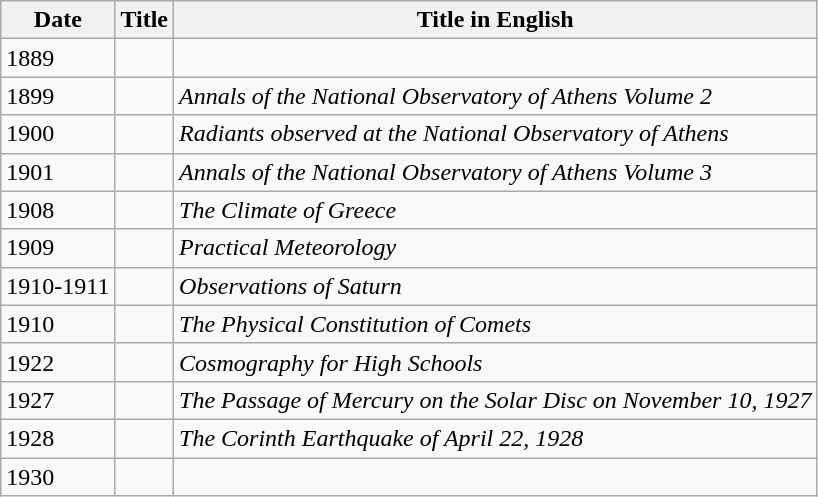<table class="wikitable">
<tr>
<th>Date</th>
<th>Title</th>
<th>Title in English</th>
</tr>
<tr>
<td>1889</td>
<td><em></em></td>
<td><em></em></td>
</tr>
<tr>
<td>1899</td>
<td><em></em></td>
<td><em>Annals of the National Observatory of Athens Volume 2 </em></td>
</tr>
<tr>
<td>1900</td>
<td><em></em></td>
<td><em>Radiants observed at the National Observatory of Athens</em></td>
</tr>
<tr>
<td>1901</td>
<td><em></em></td>
<td><em>Annals of the National Observatory of Athens Volume 3</em></td>
</tr>
<tr>
<td>1908</td>
<td><em></em></td>
<td><em>The Climate of Greece</em></td>
</tr>
<tr>
<td>1909</td>
<td><em></em></td>
<td><em>Practical Meteorology</em></td>
</tr>
<tr>
<td>1910-1911</td>
<td><em></em></td>
<td><em>Observations of Saturn</em></td>
</tr>
<tr>
<td>1910</td>
<td></td>
<td><em>The Physical Constitution of Comets</em></td>
</tr>
<tr>
<td>1922</td>
<td><em></em></td>
<td><em>Cosmography for High Schools</em></td>
</tr>
<tr>
<td>1927</td>
<td><em></em></td>
<td><em>The Passage of Mercury on the Solar Disc on November 10, 1927</em></td>
</tr>
<tr>
<td>1928</td>
<td><em></em></td>
<td><em>The Corinth Earthquake of April 22, 1928</em></td>
</tr>
<tr>
<td>1930</td>
<td><em></em></td>
<td><em></em></td>
</tr>
</table>
